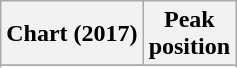<table class="wikitable sortable plainrowheaders" style="text-align:center">
<tr>
<th scope="col">Chart (2017)</th>
<th scope="col">Peak<br> position</th>
</tr>
<tr>
</tr>
<tr>
</tr>
</table>
